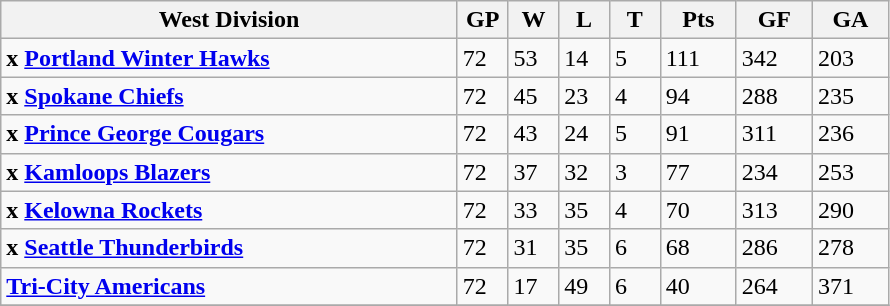<table class="wikitable">
<tr>
<th width="45%">West Division</th>
<th width="5%">GP</th>
<th width="5%">W</th>
<th width="5%">L</th>
<th width="5%">T</th>
<th width="7.5%">Pts</th>
<th width="7.5%">GF</th>
<th width="7.5%">GA</th>
</tr>
<tr>
<td><strong>x <a href='#'>Portland Winter Hawks</a></strong></td>
<td>72</td>
<td>53</td>
<td>14</td>
<td>5</td>
<td>111</td>
<td>342</td>
<td>203</td>
</tr>
<tr>
<td><strong>x <a href='#'>Spokane Chiefs</a></strong></td>
<td>72</td>
<td>45</td>
<td>23</td>
<td>4</td>
<td>94</td>
<td>288</td>
<td>235</td>
</tr>
<tr>
<td><strong>x <a href='#'>Prince George Cougars</a></strong></td>
<td>72</td>
<td>43</td>
<td>24</td>
<td>5</td>
<td>91</td>
<td>311</td>
<td>236</td>
</tr>
<tr>
<td><strong>x <a href='#'>Kamloops Blazers</a></strong></td>
<td>72</td>
<td>37</td>
<td>32</td>
<td>3</td>
<td>77</td>
<td>234</td>
<td>253</td>
</tr>
<tr>
<td><strong>x <a href='#'>Kelowna Rockets</a></strong></td>
<td>72</td>
<td>33</td>
<td>35</td>
<td>4</td>
<td>70</td>
<td>313</td>
<td>290</td>
</tr>
<tr>
<td><strong>x <a href='#'>Seattle Thunderbirds</a></strong></td>
<td>72</td>
<td>31</td>
<td>35</td>
<td>6</td>
<td>68</td>
<td>286</td>
<td>278</td>
</tr>
<tr>
<td><strong><a href='#'>Tri-City Americans</a></strong></td>
<td>72</td>
<td>17</td>
<td>49</td>
<td>6</td>
<td>40</td>
<td>264</td>
<td>371</td>
</tr>
<tr>
</tr>
</table>
